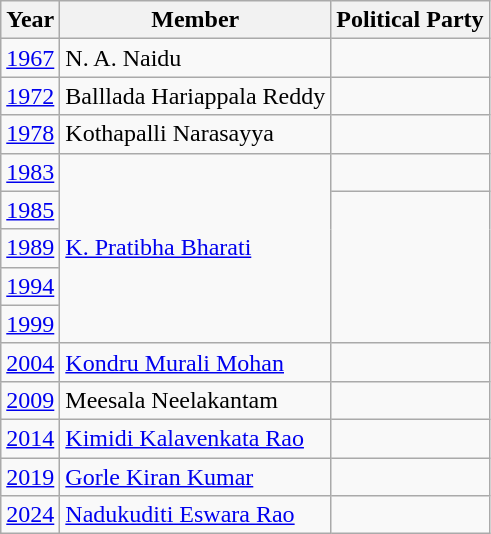<table class="wikitable sortable">
<tr>
<th>Year</th>
<th>Member</th>
<th colspan="2">Political Party</th>
</tr>
<tr>
<td><a href='#'>1967</a></td>
<td>N. A. Naidu</td>
<td></td>
</tr>
<tr>
<td><a href='#'>1972</a></td>
<td>Balllada Hariappala Reddy</td>
<td></td>
</tr>
<tr>
<td><a href='#'>1978</a></td>
<td>Kothapalli Narasayya</td>
<td></td>
</tr>
<tr>
<td><a href='#'>1983</a></td>
<td rowspan=5><a href='#'>K. Pratibha Bharati</a></td>
<td></td>
</tr>
<tr>
<td><a href='#'>1985</a></td>
</tr>
<tr>
<td><a href='#'>1989</a></td>
</tr>
<tr>
<td><a href='#'>1994</a></td>
</tr>
<tr>
<td><a href='#'>1999</a></td>
</tr>
<tr>
<td><a href='#'>2004</a></td>
<td><a href='#'>Kondru Murali Mohan</a></td>
<td></td>
</tr>
<tr>
<td><a href='#'>2009</a></td>
<td>Meesala Neelakantam</td>
</tr>
<tr>
<td><a href='#'>2014</a></td>
<td><a href='#'>Kimidi Kalavenkata Rao</a></td>
<td></td>
</tr>
<tr>
<td><a href='#'>2019</a></td>
<td><a href='#'>Gorle Kiran Kumar</a></td>
<td></td>
</tr>
<tr>
<td><a href='#'>2024</a></td>
<td><a href='#'>Nadukuditi Eswara Rao</a></td>
<td></td>
</tr>
</table>
